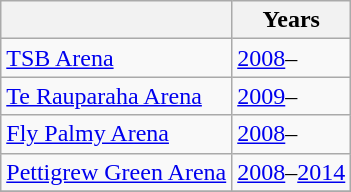<table class="wikitable collapsible">
<tr>
<th></th>
<th>Years</th>
</tr>
<tr>
<td><a href='#'>TSB Arena</a></td>
<td><a href='#'>2008</a>–</td>
</tr>
<tr>
<td><a href='#'>Te Rauparaha Arena</a></td>
<td><a href='#'>2009</a>–</td>
</tr>
<tr>
<td><a href='#'>Fly Palmy Arena</a></td>
<td><a href='#'>2008</a>–</td>
</tr>
<tr>
<td><a href='#'>Pettigrew Green Arena</a></td>
<td><a href='#'>2008</a>–<a href='#'>2014</a></td>
</tr>
<tr>
</tr>
</table>
